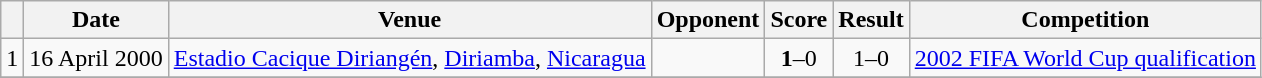<table class="wikitable">
<tr>
<th></th>
<th>Date</th>
<th>Venue</th>
<th>Opponent</th>
<th>Score</th>
<th>Result</th>
<th>Competition</th>
</tr>
<tr>
<td align="center">1</td>
<td>16 April 2000</td>
<td><a href='#'>Estadio Cacique Diriangén</a>, <a href='#'>Diriamba</a>, <a href='#'>Nicaragua</a></td>
<td></td>
<td align="center"><strong>1</strong>–0</td>
<td align="center">1–0</td>
<td><a href='#'>2002 FIFA World Cup qualification</a></td>
</tr>
<tr>
</tr>
</table>
